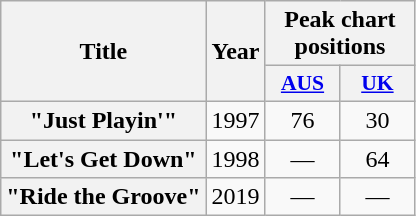<table class="wikitable plainrowheaders" style="text-align:center;">
<tr>
<th scope="col" rowspan="2">Title</th>
<th scope="col" rowspan="2">Year</th>
<th scope="col" colspan="2">Peak chart positions</th>
</tr>
<tr>
<th scope="col" style="width:3em;font-size:90%;"><a href='#'>AUS</a><br></th>
<th scope="col" style="width:3em;font-size:90%;"><a href='#'>UK</a><br></th>
</tr>
<tr>
<th scope="row">"Just Playin'"</th>
<td>1997</td>
<td>76</td>
<td>30</td>
</tr>
<tr>
<th scope="row">"Let's Get Down"</th>
<td>1998</td>
<td>—</td>
<td>64</td>
</tr>
<tr>
<th scope="row">"Ride the Groove"</th>
<td>2019</td>
<td>—</td>
<td>—</td>
</tr>
</table>
